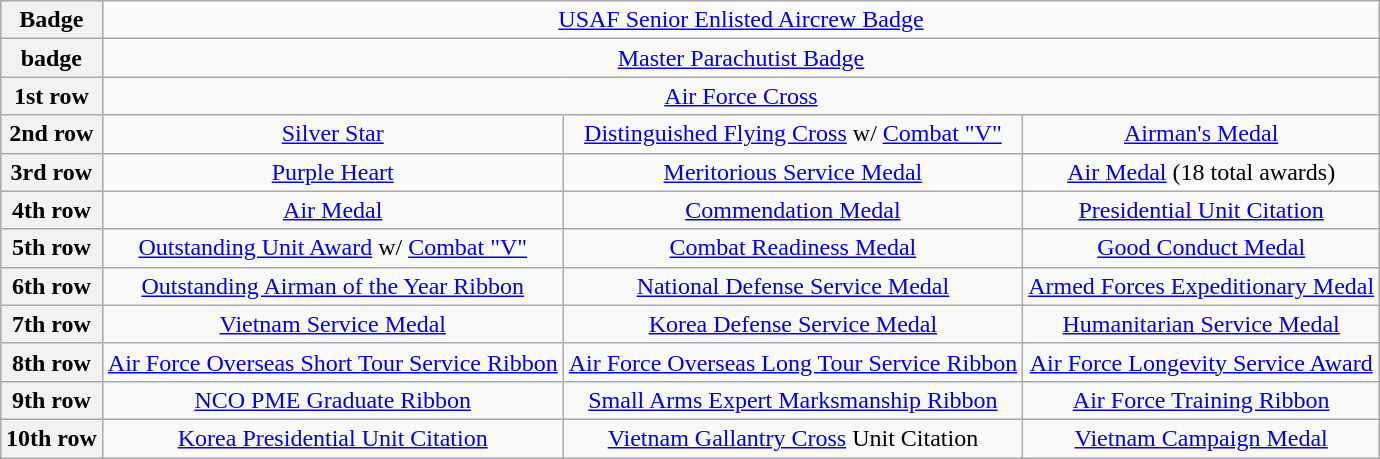<table class="wikitable" style="margin:1em auto; text-align:center;">
<tr>
<th>Badge</th>
<td colspan="12"><a href='#'>USAF Senior Enlisted Aircrew Badge</a></td>
</tr>
<tr>
<th>badge</th>
<td colspan="12"><a href='#'>Master Parachutist Badge</a></td>
</tr>
<tr>
<th>1st row</th>
<td colspan="12"><a href='#'>Air Force Cross</a></td>
</tr>
<tr>
<th>2nd row</th>
<td colspan="2"><a href='#'>Silver Star</a></td>
<td colspan="2"><a href='#'>Distinguished Flying Cross</a> w/ <a href='#'>Combat "V"</a></td>
<td colspan="2"><a href='#'>Airman's Medal</a></td>
</tr>
<tr>
<th>3rd row</th>
<td colspan="2"><a href='#'>Purple Heart</a></td>
<td colspan="2"><a href='#'>Meritorious Service Medal</a></td>
<td colspan="2"><a href='#'>Air Medal</a> (18 total awards)</td>
</tr>
<tr>
<th>4th row</th>
<td colspan="2"><a href='#'>Air Medal</a></td>
<td colspan="2"><a href='#'>Commendation Medal</a></td>
<td colspan="2"><a href='#'>Presidential Unit Citation</a></td>
</tr>
<tr>
<th>5th row</th>
<td colspan="2"><a href='#'>Outstanding Unit Award</a> w/ <a href='#'>Combat "V"</a></td>
<td colspan="2"><a href='#'>Combat Readiness Medal</a></td>
<td colspan="2"><a href='#'>Good Conduct Medal</a></td>
</tr>
<tr>
<th>6th row</th>
<td colspan="2"><a href='#'>Outstanding Airman of the Year Ribbon</a></td>
<td colspan="2"><a href='#'>National Defense Service Medal</a></td>
<td colspan="2"><a href='#'>Armed Forces Expeditionary Medal</a></td>
</tr>
<tr>
<th>7th row</th>
<td colspan="2"><a href='#'>Vietnam Service Medal</a></td>
<td colspan="2"><a href='#'>Korea Defense Service Medal</a></td>
<td colspan="2"><a href='#'>Humanitarian Service Medal</a></td>
</tr>
<tr>
<th>8th row</th>
<td colspan="2"><a href='#'>Air Force Overseas Short Tour Service Ribbon</a></td>
<td colspan="2"><a href='#'>Air Force Overseas Long Tour Service Ribbon</a></td>
<td colspan="2"><a href='#'>Air Force Longevity Service Award</a></td>
</tr>
<tr>
<th>9th row</th>
<td colspan="2"><a href='#'>NCO PME Graduate Ribbon</a></td>
<td colspan="2"><a href='#'>Small Arms Expert Marksmanship Ribbon</a></td>
<td colspan="2"><a href='#'>Air Force Training Ribbon</a></td>
</tr>
<tr>
<th>10th row</th>
<td colspan="2"><a href='#'>Korea Presidential Unit Citation</a></td>
<td colspan="2"><a href='#'>Vietnam Gallantry Cross</a> Unit Citation</td>
<td colspan="2"><a href='#'>Vietnam Campaign Medal</a></td>
</tr>
</table>
